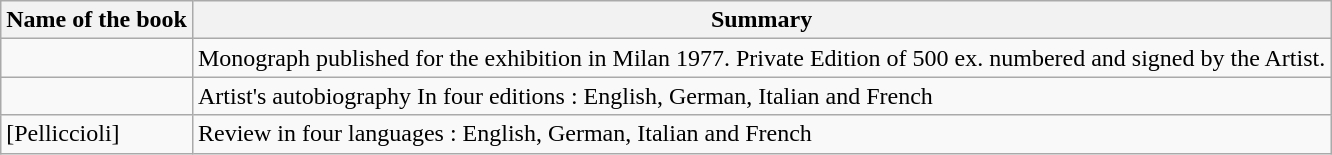<table class="wikitable">
<tr>
<th>Name of the book</th>
<th>Summary</th>
</tr>
<tr>
<td></td>
<td>Monograph published for the exhibition in Milan 1977. Private Edition of 500 ex. numbered and signed by the Artist.</td>
</tr>
<tr>
<td></td>
<td>Artist's autobiography In four editions : English, German, Italian and French</td>
</tr>
<tr>
<td>[Pelliccioli]</td>
<td>Review in four languages : English, German, Italian and French</td>
</tr>
</table>
